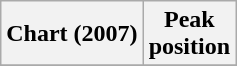<table class="wikitable plainrowheaders" style="text-align:center">
<tr>
<th>Chart (2007)</th>
<th>Peak<br>position</th>
</tr>
<tr>
</tr>
</table>
